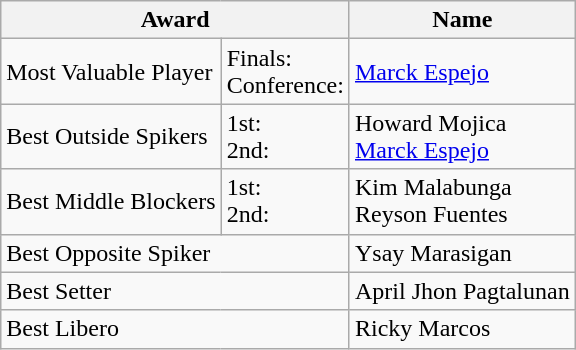<table class="wikitable">
<tr>
<th colspan="2">Award</th>
<th>Name</th>
</tr>
<tr>
<td>Most Valuable Player</td>
<td>Finals:<br>Conference:</td>
<td> <a href='#'>Marck Espejo</a></td>
</tr>
<tr>
<td>Best Outside Spikers</td>
<td>1st:<br>2nd:</td>
<td> Howard Mojica<br> <a href='#'>Marck Espejo</a></td>
</tr>
<tr>
<td>Best Middle Blockers</td>
<td>1st:<br>2nd:</td>
<td> Kim Malabunga<br> Reyson Fuentes</td>
</tr>
<tr>
<td colspan="2">Best Opposite Spiker</td>
<td> Ysay Marasigan</td>
</tr>
<tr>
<td colspan="2">Best Setter</td>
<td> April Jhon Pagtalunan</td>
</tr>
<tr>
<td colspan="2">Best Libero</td>
<td> Ricky Marcos</td>
</tr>
</table>
